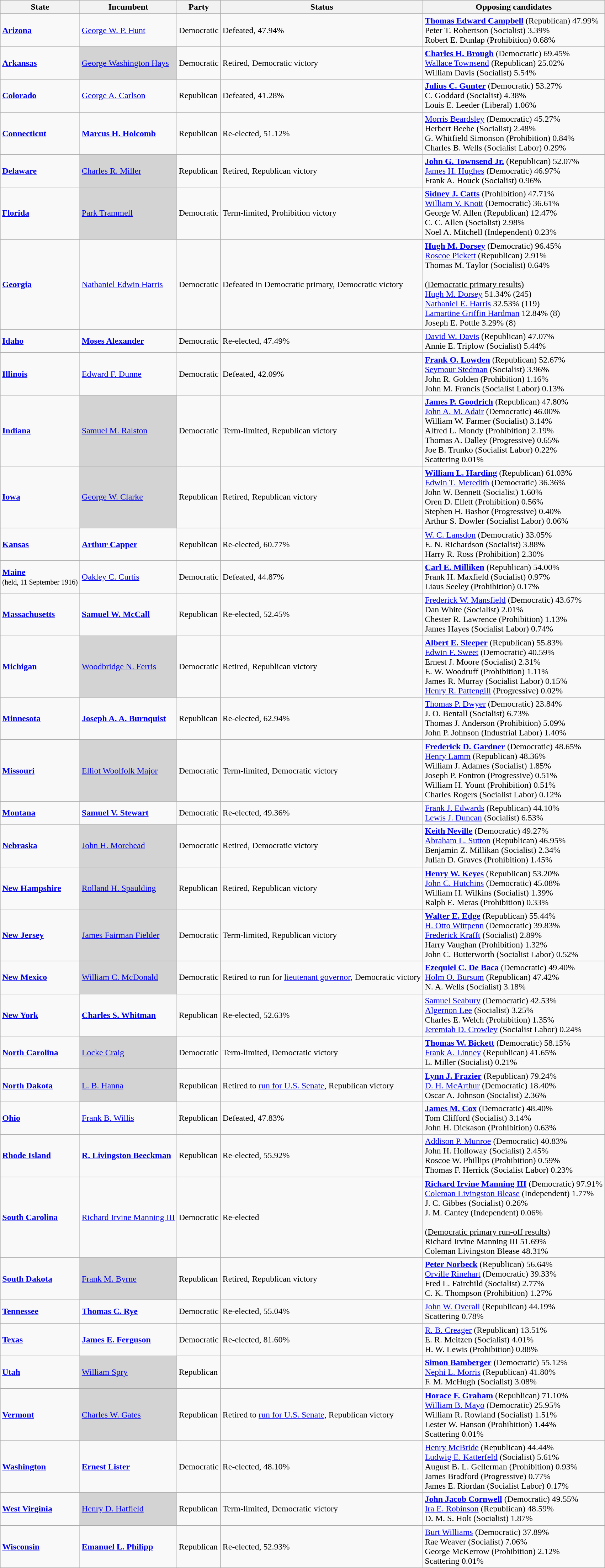<table class="wikitable">
<tr>
<th>State</th>
<th>Incumbent</th>
<th>Party</th>
<th>Status</th>
<th>Opposing candidates</th>
</tr>
<tr>
<td><strong><a href='#'>Arizona</a></strong></td>
<td><a href='#'>George W. P. Hunt</a></td>
<td>Democratic</td>
<td>Defeated, 47.94%</td>
<td><strong><a href='#'>Thomas Edward Campbell</a></strong> (Republican) 47.99%<br>Peter T. Robertson (Socialist) 3.39%<br>Robert E. Dunlap (Prohibition) 0.68%<br></td>
</tr>
<tr>
<td><strong><a href='#'>Arkansas</a></strong></td>
<td bgcolor="lightgrey"><a href='#'>George Washington Hays</a></td>
<td>Democratic</td>
<td>Retired, Democratic victory</td>
<td><strong><a href='#'>Charles H. Brough</a></strong> (Democratic) 69.45%<br><a href='#'>Wallace Townsend</a> (Republican) 25.02%<br>William Davis (Socialist) 5.54%<br></td>
</tr>
<tr>
<td><strong><a href='#'>Colorado</a></strong></td>
<td><a href='#'>George A. Carlson</a></td>
<td>Republican</td>
<td>Defeated, 41.28%</td>
<td><strong><a href='#'>Julius C. Gunter</a></strong> (Democratic) 53.27%<br>C. Goddard (Socialist) 4.38%<br>Louis E. Leeder (Liberal) 1.06%<br></td>
</tr>
<tr>
<td><strong><a href='#'>Connecticut</a></strong></td>
<td><strong><a href='#'>Marcus H. Holcomb</a></strong></td>
<td>Republican</td>
<td>Re-elected, 51.12%</td>
<td><a href='#'>Morris Beardsley</a> (Democratic) 45.27%<br>Herbert Beebe (Socialist) 2.48%<br>G. Whitfield Simonson (Prohibition) 0.84%<br>Charles B. Wells (Socialist Labor) 0.29%<br></td>
</tr>
<tr>
<td><strong><a href='#'>Delaware</a></strong></td>
<td bgcolor="lightgrey"><a href='#'>Charles R. Miller</a></td>
<td>Republican</td>
<td>Retired, Republican victory</td>
<td><strong><a href='#'>John G. Townsend Jr.</a></strong> (Republican) 52.07%<br><a href='#'>James H. Hughes</a> (Democratic) 46.97%<br>Frank A. Houck (Socialist) 0.96%<br></td>
</tr>
<tr>
<td><strong><a href='#'>Florida</a></strong></td>
<td bgcolor="lightgrey"><a href='#'>Park Trammell</a></td>
<td>Democratic</td>
<td>Term-limited, Prohibition victory</td>
<td><strong><a href='#'>Sidney J. Catts</a></strong> (Prohibition) 47.71%<br><a href='#'>William V. Knott</a> (Democratic) 36.61%<br>George W. Allen (Republican) 12.47%<br>C. C. Allen (Socialist) 2.98%<br>Noel A. Mitchell (Independent) 0.23%<br></td>
</tr>
<tr>
<td><strong><a href='#'>Georgia</a></strong></td>
<td><a href='#'>Nathaniel Edwin Harris</a></td>
<td>Democratic</td>
<td>Defeated in Democratic primary, Democratic victory</td>
<td><strong><a href='#'>Hugh M. Dorsey</a></strong> (Democratic) 96.45%<br><a href='#'>Roscoe Pickett</a> (Republican) 2.91%<br>Thomas M. Taylor (Socialist) 0.64%<br><br><u>(Democratic primary results)</u><br><a href='#'>Hugh M. Dorsey</a> 51.34% (245)<br><a href='#'>Nathaniel E. Harris</a> 32.53% (119)<br><a href='#'>Lamartine Griffin Hardman</a> 12.84% (8)<br>Joseph E. Pottle 3.29% (8)<br></td>
</tr>
<tr>
<td><strong><a href='#'>Idaho</a></strong></td>
<td><strong><a href='#'>Moses Alexander</a></strong></td>
<td>Democratic</td>
<td>Re-elected, 47.49%</td>
<td><a href='#'>David W. Davis</a> (Republican) 47.07%<br>Annie E. Triplow (Socialist) 5.44%<br></td>
</tr>
<tr>
<td><strong><a href='#'>Illinois</a></strong></td>
<td><a href='#'>Edward F. Dunne</a></td>
<td>Democratic</td>
<td>Defeated, 42.09%</td>
<td><strong><a href='#'>Frank O. Lowden</a></strong> (Republican) 52.67%<br><a href='#'>Seymour Stedman</a> (Socialist) 3.96%<br>John R. Golden (Prohibition) 1.16%<br>John M. Francis (Socialist Labor) 0.13%<br></td>
</tr>
<tr>
<td><strong><a href='#'>Indiana</a></strong></td>
<td bgcolor="lightgrey"><a href='#'>Samuel M. Ralston</a></td>
<td>Democratic</td>
<td>Term-limited, Republican victory</td>
<td><strong><a href='#'>James P. Goodrich</a></strong> (Republican) 47.80%<br><a href='#'>John A. M. Adair</a> (Democratic) 46.00%<br>William W. Farmer (Socialist) 3.14%<br>Alfred L. Mondy (Prohibition) 2.19%<br>Thomas A. Dalley (Progressive) 0.65%<br>Joe B. Trunko (Socialist Labor) 0.22%<br>Scattering 0.01%<br></td>
</tr>
<tr>
<td><strong><a href='#'>Iowa</a></strong></td>
<td bgcolor="lightgrey"><a href='#'>George W. Clarke</a></td>
<td>Republican</td>
<td>Retired, Republican victory</td>
<td><strong><a href='#'>William L. Harding</a></strong> (Republican) 61.03%<br><a href='#'>Edwin T. Meredith</a> (Democratic) 36.36%<br>John W. Bennett (Socialist) 1.60%<br>Oren D. Ellett (Prohibition) 0.56%<br>Stephen H. Bashor (Progressive) 0.40%<br>Arthur S. Dowler (Socialist Labor) 0.06%<br></td>
</tr>
<tr>
<td><strong><a href='#'>Kansas</a></strong></td>
<td><strong><a href='#'>Arthur Capper</a></strong></td>
<td>Republican</td>
<td>Re-elected, 60.77%</td>
<td><a href='#'>W. C. Lansdon</a> (Democratic) 33.05%<br>E. N. Richardson (Socialist) 3.88%<br>Harry R. Ross (Prohibition) 2.30%<br></td>
</tr>
<tr>
<td><strong><a href='#'>Maine</a></strong><br><small>(held, 11 September 1916)</small></td>
<td><a href='#'>Oakley C. Curtis</a></td>
<td>Democratic</td>
<td>Defeated, 44.87%</td>
<td><strong><a href='#'>Carl E. Milliken</a></strong> (Republican) 54.00%<br>Frank H. Maxfield (Socialist) 0.97%<br>Liaus Seeley (Prohibition) 0.17%<br></td>
</tr>
<tr>
<td><strong><a href='#'>Massachusetts</a></strong></td>
<td><strong><a href='#'>Samuel W. McCall</a></strong></td>
<td>Republican</td>
<td>Re-elected, 52.45%</td>
<td><a href='#'>Frederick W. Mansfield</a> (Democratic) 43.67%<br>Dan White (Socialist) 2.01%<br>Chester R. Lawrence (Prohibition) 1.13%<br>James Hayes (Socialist Labor) 0.74%<br></td>
</tr>
<tr>
<td><strong><a href='#'>Michigan</a></strong></td>
<td bgcolor="lightgrey"><a href='#'>Woodbridge N. Ferris</a></td>
<td>Democratic</td>
<td>Retired, Republican victory</td>
<td><strong><a href='#'>Albert E. Sleeper</a></strong> (Republican) 55.83%<br><a href='#'>Edwin F. Sweet</a> (Democratic) 40.59%<br>Ernest J. Moore (Socialist) 2.31%<br>E. W. Woodruff (Prohibition) 1.11%<br>James R. Murray (Socialist Labor) 0.15%<br><a href='#'>Henry R. Pattengill</a> (Progressive) 0.02%<br></td>
</tr>
<tr>
<td><strong><a href='#'>Minnesota</a></strong></td>
<td><strong><a href='#'>Joseph A. A. Burnquist</a></strong></td>
<td>Republican</td>
<td>Re-elected, 62.94%</td>
<td><a href='#'>Thomas P. Dwyer</a> (Democratic) 23.84%<br>J. O. Bentall (Socialist) 6.73%<br>Thomas J. Anderson (Prohibition) 5.09%<br>John P. Johnson (Industrial Labor) 1.40%<br></td>
</tr>
<tr>
<td><strong><a href='#'>Missouri</a></strong></td>
<td bgcolor="lightgrey"><a href='#'>Elliot Woolfolk Major</a></td>
<td>Democratic</td>
<td>Term-limited, Democratic victory</td>
<td><strong><a href='#'>Frederick D. Gardner</a></strong> (Democratic) 48.65%<br><a href='#'>Henry Lamm</a> (Republican) 48.36%<br>William J. Adames (Socialist) 1.85%<br>Joseph P. Fontron (Progressive) 0.51%<br>William H. Yount (Prohibition) 0.51%<br>Charles Rogers (Socialist Labor) 0.12%<br></td>
</tr>
<tr>
<td><strong><a href='#'>Montana</a></strong></td>
<td><strong><a href='#'>Samuel V. Stewart</a></strong></td>
<td>Democratic</td>
<td>Re-elected, 49.36%</td>
<td><a href='#'>Frank J. Edwards</a> (Republican) 44.10%<br><a href='#'>Lewis J. Duncan</a> (Socialist) 6.53%<br></td>
</tr>
<tr>
<td><strong><a href='#'>Nebraska</a></strong></td>
<td bgcolor="lightgrey"><a href='#'>John H. Morehead</a></td>
<td>Democratic</td>
<td>Retired, Democratic victory</td>
<td><strong><a href='#'>Keith Neville</a></strong> (Democratic) 49.27%<br><a href='#'>Abraham L. Sutton</a> (Republican) 46.95%<br>Benjamin Z. Millikan (Socialist) 2.34%<br>Julian D. Graves (Prohibition) 1.45%<br></td>
</tr>
<tr>
<td><strong><a href='#'>New Hampshire</a></strong></td>
<td bgcolor="lightgrey"><a href='#'>Rolland H. Spaulding</a></td>
<td>Republican</td>
<td>Retired, Republican victory</td>
<td><strong><a href='#'>Henry W. Keyes</a></strong> (Republican) 53.20%<br><a href='#'>John C. Hutchins</a> (Democratic) 45.08%<br>William H. Wilkins (Socialist) 1.39%<br>Ralph E. Meras (Prohibition) 0.33%<br></td>
</tr>
<tr>
<td><strong><a href='#'>New Jersey</a></strong></td>
<td bgcolor="lightgrey"><a href='#'>James Fairman Fielder</a></td>
<td>Democratic</td>
<td>Term-limited, Republican victory</td>
<td><strong><a href='#'>Walter E. Edge</a></strong> (Republican) 55.44%<br><a href='#'>H. Otto Wittpenn</a> (Democratic) 39.83%<br><a href='#'>Frederick Krafft</a> (Socialist) 2.89%<br>Harry Vaughan (Prohibition) 1.32%<br>John C. Butterworth (Socialist Labor) 0.52%<br></td>
</tr>
<tr>
<td><strong><a href='#'>New Mexico</a></strong></td>
<td bgcolor="lightgrey"><a href='#'>William C. McDonald</a></td>
<td>Democratic</td>
<td>Retired to run for <a href='#'>lieutenant governor</a>, Democratic victory</td>
<td><strong><a href='#'>Ezequiel C. De Baca</a></strong> (Democratic) 49.40%<br><a href='#'>Holm O. Bursum</a> (Republican) 47.42%<br>N. A. Wells (Socialist) 3.18%<br></td>
</tr>
<tr>
<td><strong><a href='#'>New York</a></strong></td>
<td><strong><a href='#'>Charles S. Whitman</a></strong></td>
<td>Republican</td>
<td>Re-elected, 52.63%</td>
<td><a href='#'>Samuel Seabury</a> (Democratic) 42.53%<br><a href='#'>Algernon Lee</a> (Socialist) 3.25%<br>Charles E. Welch (Prohibition) 1.35%<br><a href='#'>Jeremiah D. Crowley</a> (Socialist Labor) 0.24%<br></td>
</tr>
<tr>
<td><strong><a href='#'>North Carolina</a></strong></td>
<td bgcolor="lightgrey"><a href='#'>Locke Craig</a></td>
<td>Democratic</td>
<td>Term-limited, Democratic victory</td>
<td><strong><a href='#'>Thomas W. Bickett</a></strong> (Democratic) 58.15%<br><a href='#'>Frank A. Linney</a> (Republican) 41.65%<br>L. Miller (Socialist) 0.21%<br></td>
</tr>
<tr>
<td><strong><a href='#'>North Dakota</a></strong></td>
<td bgcolor="lightgrey"><a href='#'>L. B. Hanna</a></td>
<td>Republican</td>
<td>Retired to <a href='#'>run for U.S. Senate</a>, Republican victory</td>
<td><strong><a href='#'>Lynn J. Frazier</a></strong> (Republican) 79.24%<br><a href='#'>D. H. McArthur</a> (Democratic) 18.40%<br>Oscar A. Johnson (Socialist) 2.36%<br></td>
</tr>
<tr>
<td><strong><a href='#'>Ohio</a></strong></td>
<td><a href='#'>Frank B. Willis</a></td>
<td>Republican</td>
<td>Defeated, 47.83%</td>
<td><strong><a href='#'>James M. Cox</a></strong> (Democratic) 48.40%<br>Tom Clifford (Socialist) 3.14%<br>John H. Dickason (Prohibition) 0.63%<br></td>
</tr>
<tr>
<td><strong><a href='#'>Rhode Island</a></strong></td>
<td><strong><a href='#'>R. Livingston Beeckman</a></strong></td>
<td>Republican</td>
<td>Re-elected, 55.92%</td>
<td><a href='#'>Addison P. Munroe</a> (Democratic) 40.83%<br>John H. Holloway (Socialist) 2.45%<br>Roscoe W. Phillips (Prohibition) 0.59%<br>Thomas F. Herrick (Socialist Labor) 0.23%<br></td>
</tr>
<tr>
<td><strong><a href='#'>South Carolina</a></strong></td>
<td><a href='#'>Richard Irvine Manning III</a></td>
<td>Democratic</td>
<td>Re-elected</td>
<td><strong><a href='#'>Richard Irvine Manning III</a></strong> (Democratic) 97.91%<br><a href='#'>Coleman Livingston Blease</a> (Independent) 1.77%<br>J. C. Gibbes (Socialist) 0.26%<br>J. M. Cantey (Independent) 0.06%<br><br><u>(Democratic primary run-off results)</u><br>Richard Irvine Manning III 51.69%<br>Coleman Livingston Blease 48.31%<br></td>
</tr>
<tr>
<td><strong><a href='#'>South Dakota</a></strong></td>
<td bgcolor="lightgrey"><a href='#'>Frank M. Byrne</a></td>
<td>Republican</td>
<td>Retired, Republican victory</td>
<td><strong><a href='#'>Peter Norbeck</a></strong> (Republican) 56.64%<br><a href='#'>Orville Rinehart</a> (Democratic) 39.33%<br>Fred L. Fairchild (Socialist) 2.77%<br>C. K. Thompson (Prohibition) 1.27%<br></td>
</tr>
<tr>
<td><strong><a href='#'>Tennessee</a></strong></td>
<td><strong><a href='#'>Thomas C. Rye</a></strong></td>
<td>Democratic</td>
<td>Re-elected, 55.04%</td>
<td><a href='#'>John W. Overall</a> (Republican) 44.19%<br>Scattering 0.78%<br></td>
</tr>
<tr>
<td><strong><a href='#'>Texas</a></strong></td>
<td><strong><a href='#'>James E. Ferguson</a></strong></td>
<td>Democratic</td>
<td>Re-elected, 81.60%</td>
<td><a href='#'>R. B. Creager</a> (Republican) 13.51%<br>E. R. Meitzen (Socialist) 4.01%<br>H. W. Lewis (Prohibition) 0.88%<br></td>
</tr>
<tr>
<td><strong><a href='#'>Utah</a></strong></td>
<td bgcolor="lightgrey"><a href='#'>William Spry</a></td>
<td>Republican</td>
<td></td>
<td><strong><a href='#'>Simon Bamberger</a></strong> (Democratic) 55.12%<br><a href='#'>Nephi L. Morris</a> (Republican) 41.80%<br>F. M. McHugh (Socialist) 3.08%<br></td>
</tr>
<tr>
<td><strong><a href='#'>Vermont</a></strong></td>
<td bgcolor="lightgrey"><a href='#'>Charles W. Gates</a></td>
<td>Republican</td>
<td>Retired to <a href='#'>run for U.S. Senate</a>, Republican victory</td>
<td><strong><a href='#'>Horace F. Graham</a></strong> (Republican) 71.10%<br><a href='#'>William B. Mayo</a> (Democratic) 25.95%<br>William R. Rowland (Socialist) 1.51%<br>Lester W. Hanson (Prohibition) 1.44%<br>Scattering 0.01%<br></td>
</tr>
<tr>
<td><strong><a href='#'>Washington</a></strong></td>
<td><strong><a href='#'>Ernest Lister</a></strong></td>
<td>Democratic</td>
<td>Re-elected, 48.10%</td>
<td><a href='#'>Henry McBride</a> (Republican) 44.44%<br><a href='#'>Ludwig E. Katterfeld</a> (Socialist) 5.61%<br>August B. L. Gellerman (Prohibition) 0.93%<br>James Bradford (Progressive) 0.77%<br>James E. Riordan (Socialist Labor) 0.17%<br></td>
</tr>
<tr>
<td><strong><a href='#'>West Virginia</a></strong></td>
<td bgcolor="lightgrey"><a href='#'>Henry D. Hatfield</a></td>
<td>Republican</td>
<td>Term-limited, Democratic victory</td>
<td><strong><a href='#'>John Jacob Cornwell</a></strong> (Democratic) 49.55%<br><a href='#'>Ira E. Robinson</a> (Republican) 48.59%<br>D. M. S. Holt (Socialist) 1.87%<br></td>
</tr>
<tr>
<td><strong><a href='#'>Wisconsin</a></strong></td>
<td><strong><a href='#'>Emanuel L. Philipp</a></strong></td>
<td>Republican</td>
<td>Re-elected, 52.93%</td>
<td><a href='#'>Burt Williams</a> (Democratic) 37.89%<br>Rae Weaver (Socialist) 7.06%<br>George McKerrow (Prohibition) 2.12%<br>Scattering 0.01%<br></td>
</tr>
</table>
